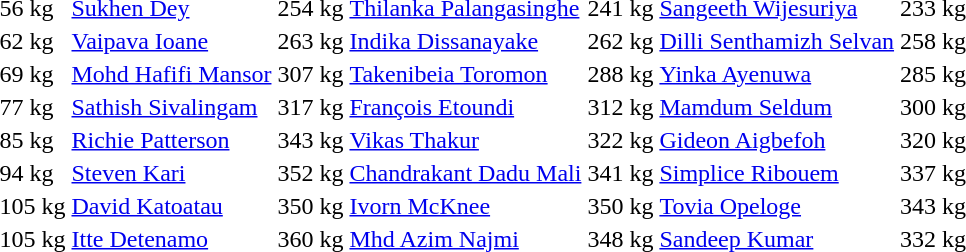<table>
<tr>
<td>56 kg</td>
<td><a href='#'>Sukhen Dey</a><br></td>
<td>254 kg</td>
<td><a href='#'>Thilanka Palangasinghe</a><br></td>
<td>241 kg</td>
<td><a href='#'>Sangeeth Wijesuriya</a><br></td>
<td>233 kg</td>
</tr>
<tr>
<td>62 kg</td>
<td><a href='#'>Vaipava Ioane</a><br></td>
<td>263 kg</td>
<td><a href='#'>Indika Dissanayake</a><br></td>
<td>262 kg</td>
<td><a href='#'>Dilli Senthamizh Selvan</a><br></td>
<td>258 kg</td>
</tr>
<tr>
<td>69 kg</td>
<td><a href='#'>Mohd Hafifi Mansor</a><br></td>
<td>307 kg</td>
<td><a href='#'>Takenibeia Toromon</a><br></td>
<td>288 kg</td>
<td><a href='#'>Yinka Ayenuwa</a><br></td>
<td>285 kg</td>
</tr>
<tr>
<td>77 kg</td>
<td><a href='#'>Sathish Sivalingam</a><br></td>
<td>317 kg</td>
<td><a href='#'>François Etoundi</a><br></td>
<td>312 kg</td>
<td><a href='#'>Mamdum Seldum</a><br></td>
<td>300 kg</td>
</tr>
<tr>
<td>85 kg</td>
<td><a href='#'>Richie Patterson</a><br></td>
<td>343 kg</td>
<td><a href='#'>Vikas Thakur</a><br></td>
<td>322 kg</td>
<td><a href='#'>Gideon Aigbefoh</a><br></td>
<td>320 kg</td>
</tr>
<tr>
<td>94 kg</td>
<td><a href='#'>Steven Kari</a><br></td>
<td>352 kg</td>
<td><a href='#'>Chandrakant Dadu Mali</a><br></td>
<td>341 kg</td>
<td><a href='#'>Simplice Ribouem</a><br></td>
<td>337 kg</td>
</tr>
<tr>
<td>105 kg</td>
<td><a href='#'>David Katoatau</a><br></td>
<td>350 kg</td>
<td><a href='#'>Ivorn McKnee</a><br></td>
<td>350 kg</td>
<td><a href='#'>Tovia Opeloge</a><br></td>
<td>343 kg</td>
</tr>
<tr>
<td>105 kg</td>
<td><a href='#'>Itte Detenamo</a><br></td>
<td>360 kg</td>
<td><a href='#'>Mhd Azim Najmi</a><br></td>
<td>348 kg</td>
<td><a href='#'>Sandeep Kumar</a><br></td>
<td>332 kg</td>
</tr>
</table>
